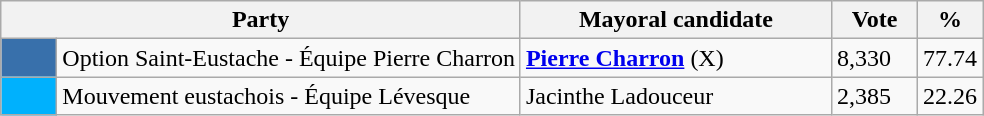<table class="wikitable">
<tr>
<th bgcolor="#DDDDFF" width="230px" colspan="2">Party</th>
<th bgcolor="#DDDDFF" width="200px">Mayoral candidate</th>
<th bgcolor="#DDDDFF" width="50px">Vote</th>
<th bgcolor="#DDDDFF" width="30px">%</th>
</tr>
<tr>
<td bgcolor=#3870AB width="30px"> </td>
<td>Option Saint-Eustache - Équipe Pierre Charron</td>
<td><strong><a href='#'>Pierre Charron</a></strong> (X)</td>
<td>8,330</td>
<td>77.74</td>
</tr>
<tr>
<td bgcolor=#00b1fd width="30px"> </td>
<td>Mouvement eustachois - Équipe Lévesque</td>
<td>Jacinthe Ladouceur</td>
<td>2,385</td>
<td>22.26</td>
</tr>
</table>
